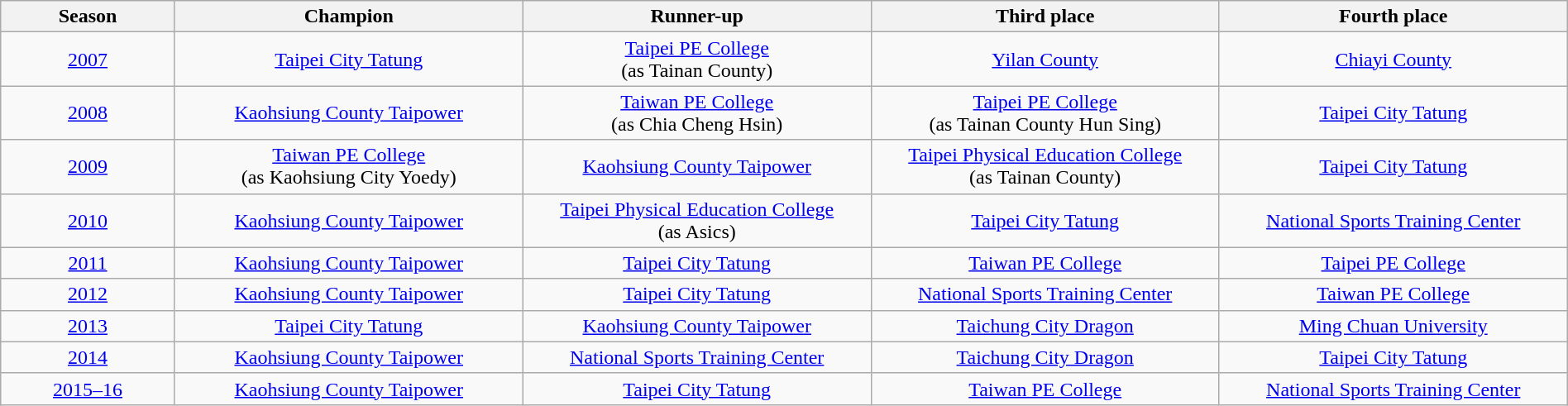<table class="wikitable" style="width: 100%; text-align: center;">
<tr>
<th width=10%>Season</th>
<th width=20%>Champion</th>
<th width=20%>Runner-up</th>
<th width=20%>Third place</th>
<th width=20%>Fourth place</th>
</tr>
<tr>
<td><a href='#'>2007</a></td>
<td><a href='#'>Taipei City Tatung</a></td>
<td><a href='#'>Taipei PE College</a><br>(as Tainan County)</td>
<td><a href='#'>Yilan County</a></td>
<td><a href='#'>Chiayi County</a></td>
</tr>
<tr>
<td><a href='#'>2008</a></td>
<td><a href='#'>Kaohsiung County Taipower</a></td>
<td><a href='#'>Taiwan PE College</a><br>(as Chia Cheng Hsin)</td>
<td><a href='#'>Taipei PE College</a><br>(as Tainan County Hun Sing)</td>
<td><a href='#'>Taipei City Tatung</a></td>
</tr>
<tr>
<td><a href='#'>2009</a></td>
<td><a href='#'>Taiwan PE College</a><br>(as Kaohsiung City Yoedy)</td>
<td><a href='#'>Kaohsiung County Taipower</a></td>
<td><a href='#'>Taipei Physical Education College</a><br>(as Tainan County)</td>
<td><a href='#'>Taipei City Tatung</a></td>
</tr>
<tr>
<td><a href='#'>2010</a></td>
<td><a href='#'>Kaohsiung County Taipower</a></td>
<td><a href='#'>Taipei Physical Education College</a> <br> (as Asics)</td>
<td><a href='#'>Taipei City Tatung</a></td>
<td><a href='#'>National Sports Training Center</a></td>
</tr>
<tr>
<td><a href='#'>2011</a></td>
<td><a href='#'>Kaohsiung County Taipower</a></td>
<td><a href='#'>Taipei City Tatung</a></td>
<td><a href='#'>Taiwan PE College</a></td>
<td><a href='#'>Taipei PE College</a></td>
</tr>
<tr>
<td><a href='#'>2012</a></td>
<td><a href='#'>Kaohsiung County Taipower</a></td>
<td><a href='#'>Taipei City Tatung</a></td>
<td><a href='#'>National Sports Training Center</a></td>
<td><a href='#'>Taiwan PE College</a></td>
</tr>
<tr>
<td><a href='#'>2013</a></td>
<td><a href='#'>Taipei City Tatung</a></td>
<td><a href='#'>Kaohsiung County Taipower</a></td>
<td><a href='#'>Taichung City Dragon</a></td>
<td><a href='#'>Ming Chuan University</a></td>
</tr>
<tr>
<td><a href='#'>2014</a></td>
<td><a href='#'>Kaohsiung County Taipower</a></td>
<td><a href='#'>National Sports Training Center</a></td>
<td><a href='#'>Taichung City Dragon</a></td>
<td><a href='#'>Taipei City Tatung</a></td>
</tr>
<tr>
<td><a href='#'>2015–16</a></td>
<td><a href='#'>Kaohsiung County Taipower</a></td>
<td><a href='#'>Taipei City Tatung</a></td>
<td><a href='#'>Taiwan PE College</a></td>
<td><a href='#'>National Sports Training Center</a></td>
</tr>
</table>
